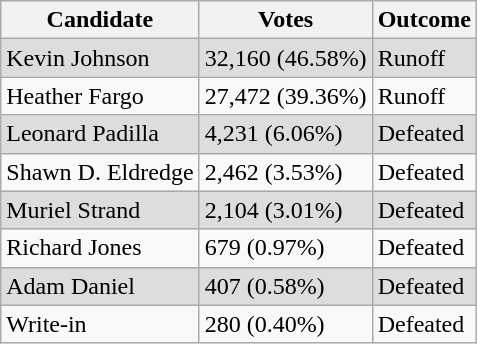<table class="wikitable">
<tr>
<th>Candidate</th>
<th>Votes</th>
<th>Outcome</th>
</tr>
<tr style="background:#ddd;">
<td>Kevin Johnson</td>
<td>32,160 (46.58%)</td>
<td>Runoff</td>
</tr>
<tr>
<td>Heather Fargo</td>
<td>27,472 (39.36%)</td>
<td>Runoff</td>
</tr>
<tr style="background:#ddd;">
<td>Leonard Padilla</td>
<td>4,231 (6.06%)</td>
<td>Defeated</td>
</tr>
<tr>
<td>Shawn D. Eldredge</td>
<td>2,462 (3.53%)</td>
<td>Defeated</td>
</tr>
<tr style="background:#ddd;">
<td>Muriel Strand</td>
<td>2,104 (3.01%)</td>
<td>Defeated</td>
</tr>
<tr>
<td>Richard Jones</td>
<td>679 (0.97%)</td>
<td>Defeated</td>
</tr>
<tr style="background:#ddd;">
<td>Adam Daniel</td>
<td>407 (0.58%)</td>
<td>Defeated</td>
</tr>
<tr>
<td>Write-in</td>
<td>280 (0.40%)</td>
<td>Defeated</td>
</tr>
</table>
